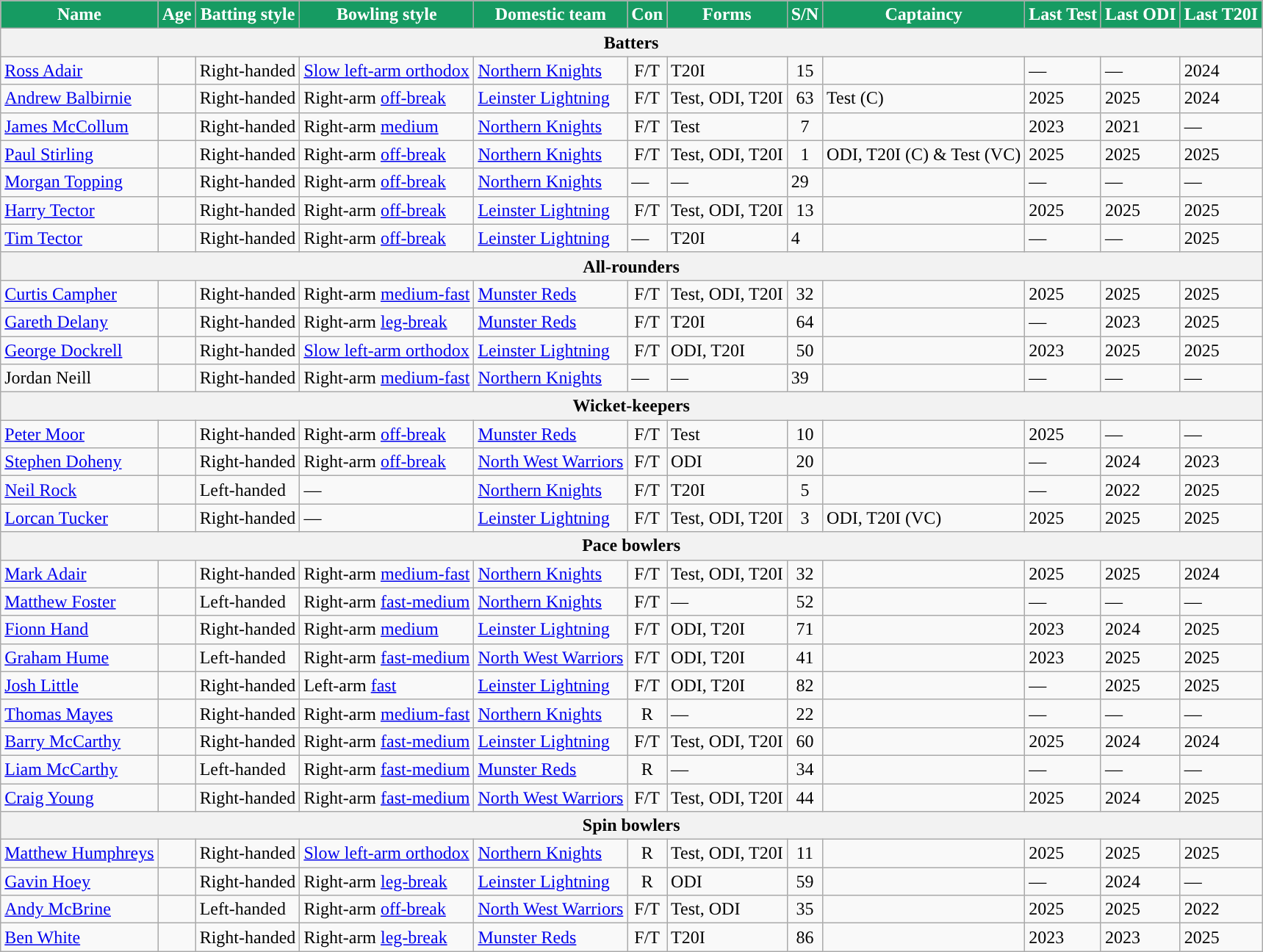<table class="wikitable">
<tr>
<th style="text-align:center; background:#169B62; color:white;">Name</th>
<th style="text-align:center; background:#169B62; color:white;">Age</th>
<th style="text-align:center; background:#169B62; color:white;">Batting style</th>
<th style="text-align:center; background:#169B62; color:white;">Bowling style</th>
<th style="text-align:center; background:#169B62; color:white;">Domestic team</th>
<th style="text-align:center; background:#169B62; color:white;">Con</th>
<th style="text-align:center; background:#169B62; color:white;">Forms</th>
<th style="text-align:center; background:#169B62; color:white;">S/N</th>
<th style="text-align:center; background:#169B62; color:white;">Captaincy</th>
<th style="text-align:center; background:#169B62; color:white;">Last Test</th>
<th style="text-align:center; background:#169B62; color:white;">Last ODI</th>
<th style="text-align:center; background:#169B62; color:white;">Last T20I</th>
</tr>
<tr>
<th colspan="12">Batters</th>
</tr>
<tr>
<td><a href='#'>Ross Adair</a></td>
<td></td>
<td>Right-handed</td>
<td><a href='#'>Slow left-arm orthodox</a></td>
<td><a href='#'>Northern Knights</a></td>
<td align="center">F/T</td>
<td>T20I</td>
<td align="center">15</td>
<td></td>
<td>—</td>
<td>—</td>
<td> 2024</td>
</tr>
<tr>
<td><a href='#'>Andrew Balbirnie</a></td>
<td></td>
<td>Right-handed</td>
<td>Right-arm <a href='#'>off-break</a></td>
<td><a href='#'>Leinster Lightning</a></td>
<td align="center">F/T</td>
<td>Test, ODI, T20I</td>
<td align="center">63</td>
<td>Test (C)</td>
<td> 2025</td>
<td> 2025</td>
<td> 2024</td>
</tr>
<tr>
<td><a href='#'>James McCollum</a></td>
<td></td>
<td>Right-handed</td>
<td>Right-arm <a href='#'>medium</a></td>
<td><a href='#'>Northern Knights</a></td>
<td align="center">F/T</td>
<td>Test</td>
<td align="center">7</td>
<td></td>
<td> 2023</td>
<td> 2021</td>
<td>—</td>
</tr>
<tr>
<td><a href='#'>Paul Stirling</a></td>
<td></td>
<td>Right-handed</td>
<td>Right-arm <a href='#'>off-break</a></td>
<td><a href='#'>Northern Knights</a></td>
<td align="center">F/T</td>
<td>Test, ODI, T20I</td>
<td align="center">1</td>
<td>ODI, T20I (C) & Test (VC)</td>
<td> 2025</td>
<td> 2025</td>
<td> 2025</td>
</tr>
<tr>
<td><a href='#'>Morgan Topping</a></td>
<td></td>
<td>Right-handed</td>
<td>Right-arm <a href='#'>off-break</a></td>
<td><a href='#'>Northern Knights</a></td>
<td>—</td>
<td>—</td>
<td>29</td>
<td></td>
<td>—</td>
<td>—</td>
<td>—</td>
</tr>
<tr>
<td><a href='#'>Harry Tector</a></td>
<td></td>
<td>Right-handed</td>
<td>Right-arm <a href='#'>off-break</a></td>
<td><a href='#'>Leinster Lightning</a></td>
<td align="center">F/T</td>
<td>Test, ODI, T20I</td>
<td align="center">13</td>
<td></td>
<td> 2025</td>
<td> 2025</td>
<td> 2025</td>
</tr>
<tr>
<td><a href='#'>Tim Tector</a></td>
<td></td>
<td>Right-handed</td>
<td>Right-arm <a href='#'>off-break</a></td>
<td><a href='#'>Leinster Lightning</a></td>
<td>—</td>
<td>T20I</td>
<td>4</td>
<td></td>
<td>—</td>
<td>—</td>
<td> 2025</td>
</tr>
<tr>
<th colspan="12">All-rounders</th>
</tr>
<tr>
<td><a href='#'>Curtis Campher</a></td>
<td></td>
<td>Right-handed</td>
<td>Right-arm <a href='#'>medium-fast</a></td>
<td><a href='#'>Munster Reds</a></td>
<td align="center">F/T</td>
<td>Test, ODI, T20I</td>
<td align="center">32</td>
<td></td>
<td> 2025</td>
<td> 2025</td>
<td> 2025</td>
</tr>
<tr>
<td><a href='#'>Gareth Delany</a></td>
<td></td>
<td>Right-handed</td>
<td>Right-arm <a href='#'>leg-break</a></td>
<td><a href='#'>Munster Reds</a></td>
<td align="center">F/T</td>
<td>T20I</td>
<td align="center">64</td>
<td></td>
<td>—</td>
<td> 2023</td>
<td> 2025</td>
</tr>
<tr>
<td><a href='#'>George Dockrell</a></td>
<td></td>
<td>Right-handed</td>
<td><a href='#'>Slow left-arm orthodox</a></td>
<td><a href='#'>Leinster Lightning</a></td>
<td align="center">F/T</td>
<td>ODI, T20I</td>
<td align="center">50</td>
<td></td>
<td> 2023</td>
<td> 2025</td>
<td> 2025</td>
</tr>
<tr>
<td>Jordan Neill</td>
<td></td>
<td>Right-handed</td>
<td>Right-arm <a href='#'>medium-fast</a></td>
<td><a href='#'>Northern Knights</a></td>
<td>—</td>
<td>—</td>
<td>39</td>
<td></td>
<td>—</td>
<td>—</td>
<td>—</td>
</tr>
<tr>
<th colspan="12">Wicket-keepers</th>
</tr>
<tr>
<td><a href='#'>Peter Moor</a></td>
<td></td>
<td>Right-handed</td>
<td>Right-arm <a href='#'>off-break</a></td>
<td><a href='#'>Munster Reds</a></td>
<td align="center">F/T</td>
<td>Test</td>
<td align="center">10</td>
<td></td>
<td> 2025</td>
<td>—</td>
<td>—</td>
</tr>
<tr>
<td><a href='#'>Stephen Doheny</a></td>
<td></td>
<td>Right-handed</td>
<td>Right-arm <a href='#'>off-break</a></td>
<td><a href='#'>North West Warriors</a></td>
<td align="center">F/T</td>
<td>ODI</td>
<td align="center">20</td>
<td></td>
<td>—</td>
<td> 2024</td>
<td> 2023</td>
</tr>
<tr>
<td><a href='#'>Neil Rock</a></td>
<td></td>
<td>Left-handed</td>
<td>—</td>
<td><a href='#'>Northern Knights</a></td>
<td align="center">F/T</td>
<td>T20I</td>
<td align="center">5</td>
<td></td>
<td>—</td>
<td> 2022</td>
<td> 2025</td>
</tr>
<tr>
<td><a href='#'>Lorcan Tucker</a></td>
<td></td>
<td>Right-handed</td>
<td>—</td>
<td><a href='#'>Leinster Lightning</a></td>
<td align="center">F/T</td>
<td>Test, ODI, T20I</td>
<td align="center">3</td>
<td>ODI, T20I (VC)</td>
<td> 2025</td>
<td> 2025</td>
<td> 2025</td>
</tr>
<tr>
<th colspan="12">Pace bowlers</th>
</tr>
<tr>
<td><a href='#'>Mark Adair</a></td>
<td></td>
<td>Right-handed</td>
<td>Right-arm <a href='#'>medium-fast</a></td>
<td><a href='#'>Northern Knights</a></td>
<td align="center">F/T</td>
<td>Test, ODI, T20I</td>
<td align="center">32</td>
<td></td>
<td> 2025</td>
<td> 2025</td>
<td> 2024</td>
</tr>
<tr>
<td><a href='#'>Matthew Foster</a></td>
<td></td>
<td>Left-handed</td>
<td>Right-arm <a href='#'>fast-medium</a></td>
<td><a href='#'>Northern Knights</a></td>
<td align="center">F/T</td>
<td>—</td>
<td align="center">52</td>
<td></td>
<td>—</td>
<td>—</td>
<td>—</td>
</tr>
<tr>
<td><a href='#'>Fionn Hand</a></td>
<td></td>
<td>Right-handed</td>
<td>Right-arm <a href='#'>medium</a></td>
<td><a href='#'>Leinster Lightning</a></td>
<td align="center">F/T</td>
<td>ODI, T20I</td>
<td align="center">71</td>
<td></td>
<td> 2023</td>
<td> 2024</td>
<td> 2025</td>
</tr>
<tr>
<td><a href='#'>Graham Hume</a></td>
<td></td>
<td>Left-handed</td>
<td>Right-arm <a href='#'>fast-medium</a></td>
<td><a href='#'>North West Warriors</a></td>
<td align="center">F/T</td>
<td>ODI, T20I</td>
<td align="center">41</td>
<td></td>
<td> 2023</td>
<td> 2025</td>
<td> 2025</td>
</tr>
<tr>
<td><a href='#'>Josh Little</a></td>
<td></td>
<td>Right-handed</td>
<td>Left-arm <a href='#'>fast</a></td>
<td><a href='#'>Leinster Lightning</a></td>
<td align="center">F/T</td>
<td>ODI, T20I</td>
<td align="center">82</td>
<td></td>
<td>—</td>
<td> 2025</td>
<td> 2025</td>
</tr>
<tr>
<td><a href='#'>Thomas Mayes</a></td>
<td></td>
<td>Right-handed</td>
<td>Right-arm <a href='#'>medium-fast</a></td>
<td><a href='#'>Northern Knights</a></td>
<td align="center">R</td>
<td>—</td>
<td align="center">22</td>
<td></td>
<td>—</td>
<td>—</td>
<td>—</td>
</tr>
<tr>
<td><a href='#'>Barry McCarthy</a></td>
<td></td>
<td>Right-handed</td>
<td>Right-arm <a href='#'>fast-medium</a></td>
<td><a href='#'>Leinster Lightning</a></td>
<td align="center">F/T</td>
<td>Test, ODI, T20I</td>
<td align="center">60</td>
<td></td>
<td> 2025</td>
<td> 2024</td>
<td> 2024</td>
</tr>
<tr>
<td><a href='#'>Liam McCarthy</a></td>
<td></td>
<td>Left-handed</td>
<td>Right-arm <a href='#'>fast-medium</a></td>
<td><a href='#'>Munster Reds</a></td>
<td align="center">R</td>
<td>—</td>
<td align="center">34</td>
<td></td>
<td>—</td>
<td>—</td>
<td>—</td>
</tr>
<tr>
<td><a href='#'>Craig Young</a></td>
<td></td>
<td>Right-handed</td>
<td>Right-arm <a href='#'>fast-medium</a></td>
<td><a href='#'>North West Warriors</a></td>
<td align="center">F/T</td>
<td>Test, ODI, T20I</td>
<td align="center">44</td>
<td></td>
<td> 2025</td>
<td> 2024</td>
<td> 2025</td>
</tr>
<tr>
<th colspan="12">Spin bowlers</th>
</tr>
<tr>
<td><a href='#'>Matthew Humphreys</a></td>
<td></td>
<td>Right-handed</td>
<td><a href='#'>Slow left-arm orthodox</a></td>
<td><a href='#'>Northern Knights</a></td>
<td align="center">R</td>
<td>Test, ODI, T20I</td>
<td align="center">11</td>
<td></td>
<td> 2025</td>
<td> 2025</td>
<td> 2025</td>
</tr>
<tr>
<td><a href='#'>Gavin Hoey</a></td>
<td></td>
<td>Right-handed</td>
<td>Right-arm <a href='#'>leg-break</a></td>
<td><a href='#'>Leinster Lightning</a></td>
<td align="center">R</td>
<td>ODI</td>
<td align="center">59</td>
<td></td>
<td>—</td>
<td> 2024</td>
<td>—</td>
</tr>
<tr>
<td><a href='#'>Andy McBrine</a></td>
<td></td>
<td>Left-handed</td>
<td>Right-arm <a href='#'>off-break</a></td>
<td><a href='#'>North West Warriors</a></td>
<td align="center">F/T</td>
<td>Test, ODI</td>
<td align="center">35</td>
<td></td>
<td> 2025</td>
<td> 2025</td>
<td> 2022</td>
</tr>
<tr>
<td><a href='#'>Ben White</a></td>
<td></td>
<td>Right-handed</td>
<td>Right-arm <a href='#'>leg-break</a></td>
<td><a href='#'>Munster Reds</a></td>
<td align="center">F/T</td>
<td>T20I</td>
<td align="center">86</td>
<td></td>
<td> 2023</td>
<td> 2023</td>
<td> 2025</td>
</tr>
</table>
